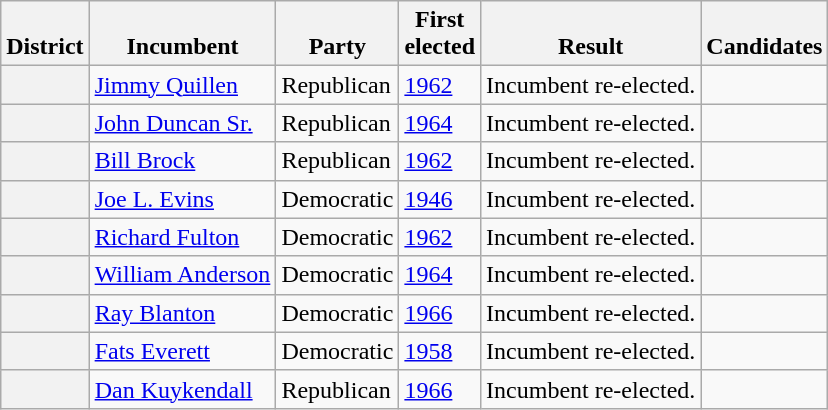<table class=wikitable>
<tr valign=bottom>
<th>District</th>
<th>Incumbent</th>
<th>Party</th>
<th>First<br>elected</th>
<th>Result</th>
<th>Candidates</th>
</tr>
<tr>
<th></th>
<td><a href='#'>Jimmy Quillen</a></td>
<td>Republican</td>
<td><a href='#'>1962</a></td>
<td>Incumbent re-elected.</td>
<td nowrap></td>
</tr>
<tr>
<th></th>
<td><a href='#'>John Duncan Sr.</a></td>
<td>Republican</td>
<td><a href='#'>1964</a></td>
<td>Incumbent re-elected.</td>
<td nowrap></td>
</tr>
<tr>
<th></th>
<td><a href='#'>Bill Brock</a></td>
<td>Republican</td>
<td><a href='#'>1962</a></td>
<td>Incumbent re-elected.</td>
<td nowrap></td>
</tr>
<tr>
<th></th>
<td><a href='#'>Joe L. Evins</a></td>
<td>Democratic</td>
<td><a href='#'>1946</a></td>
<td>Incumbent re-elected.</td>
<td nowrap></td>
</tr>
<tr>
<th></th>
<td><a href='#'>Richard Fulton</a></td>
<td>Democratic</td>
<td><a href='#'>1962</a></td>
<td>Incumbent re-elected.</td>
<td nowrap></td>
</tr>
<tr>
<th></th>
<td><a href='#'>William Anderson</a></td>
<td>Democratic</td>
<td><a href='#'>1964</a></td>
<td>Incumbent re-elected.</td>
<td nowrap></td>
</tr>
<tr>
<th></th>
<td><a href='#'>Ray Blanton</a></td>
<td>Democratic</td>
<td><a href='#'>1966</a></td>
<td>Incumbent re-elected.</td>
<td nowrap></td>
</tr>
<tr>
<th></th>
<td><a href='#'>Fats Everett</a></td>
<td>Democratic</td>
<td><a href='#'>1958</a></td>
<td>Incumbent re-elected.</td>
<td nowrap></td>
</tr>
<tr>
<th></th>
<td><a href='#'>Dan Kuykendall</a></td>
<td>Republican</td>
<td><a href='#'>1966</a></td>
<td>Incumbent re-elected.</td>
<td nowrap></td>
</tr>
</table>
